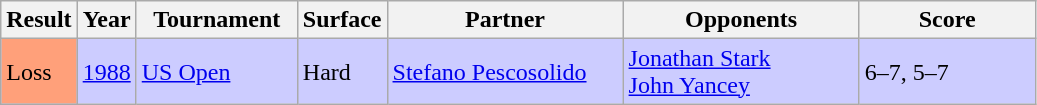<table class="sortable wikitable">
<tr>
<th style="width:40px;">Result</th>
<th style="width:30px;">Year</th>
<th style="width:100px;">Tournament</th>
<th style="width:50px;">Surface</th>
<th style="width:150px;">Partner</th>
<th style="width:150px;">Opponents</th>
<th style="width:110px;" class="unsortable">Score</th>
</tr>
<tr style="background:#ccccff;">
<td style="background:#ffa07a;">Loss</td>
<td><a href='#'>1988</a></td>
<td><a href='#'>US Open</a></td>
<td>Hard</td>
<td> <a href='#'>Stefano Pescosolido</a></td>
<td> <a href='#'>Jonathan Stark</a> <br>  <a href='#'>John Yancey</a></td>
<td>6–7, 5–7</td>
</tr>
</table>
